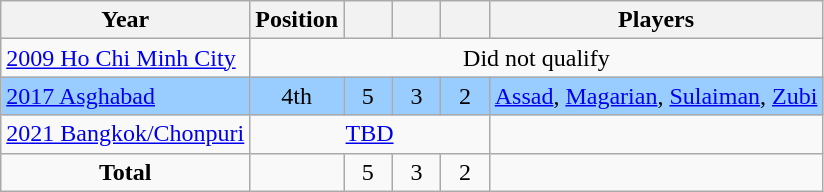<table class="wikitable" style="text-align: center;">
<tr>
<th>Year</th>
<th>Position</th>
<th width=25px></th>
<th width=25px></th>
<th width=25px></th>
<th>Players</th>
</tr>
<tr>
<td style="text-align: left;"> <a href='#'>2009 Ho Chi Minh City</a></td>
<td colspan=5>Did not qualify</td>
</tr>
<tr bgcolor=#9acdff>
<td style="text-align: left;"> <a href='#'>2017 Asghabad</a></td>
<td>4th</td>
<td>5</td>
<td>3</td>
<td>2</td>
<td><a href='#'>Assad</a>, <a href='#'>Magarian</a>, <a href='#'>Sulaiman</a>, <a href='#'>Zubi</a></td>
</tr>
<tr>
<td style="text-align: left;"> <a href='#'>2021 Bangkok/Chonpuri</a></td>
<td colspan=4><a href='#'>TBD</a></td>
<td></td>
</tr>
<tr>
<td><strong>Total</strong></td>
<td></td>
<td>5</td>
<td>3</td>
<td>2</td>
<td></td>
</tr>
</table>
